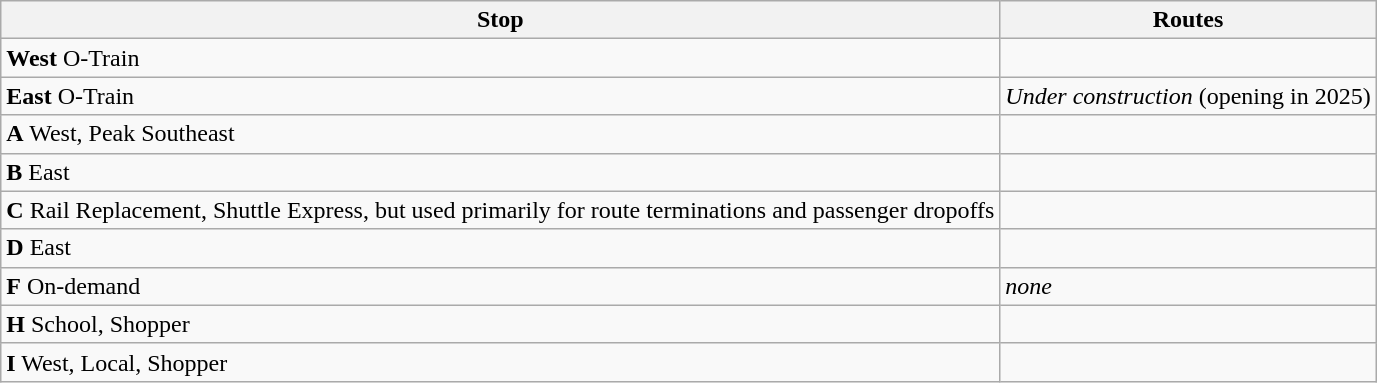<table class="wikitable">
<tr>
<th>Stop</th>
<th>Routes</th>
</tr>
<tr>
<td><strong>West</strong> O-Train</td>
<td></td>
</tr>
<tr>
<td><strong>East</strong> O-Train</td>
<td> <em>Under construction</em> (opening in 2025)</td>
</tr>
<tr>
<td><strong>A</strong> West, Peak Southeast</td>
<td>       </td>
</tr>
<tr>
<td><strong>B</strong> East</td>
<td>    </td>
</tr>
<tr>
<td><strong>C</strong> Rail Replacement, Shuttle Express, but used primarily for route terminations and passenger dropoffs</td>
<td> </td>
</tr>
<tr>
<td><strong>D</strong> East</td>
<td>          </td>
</tr>
<tr>
<td><strong>F</strong> On-demand</td>
<td><em>none</em></td>
</tr>
<tr>
<td><strong>H</strong> School, Shopper</td>
<td>            </td>
</tr>
<tr>
<td><strong>I</strong> West, Local, Shopper</td>
<td>       </td>
</tr>
</table>
